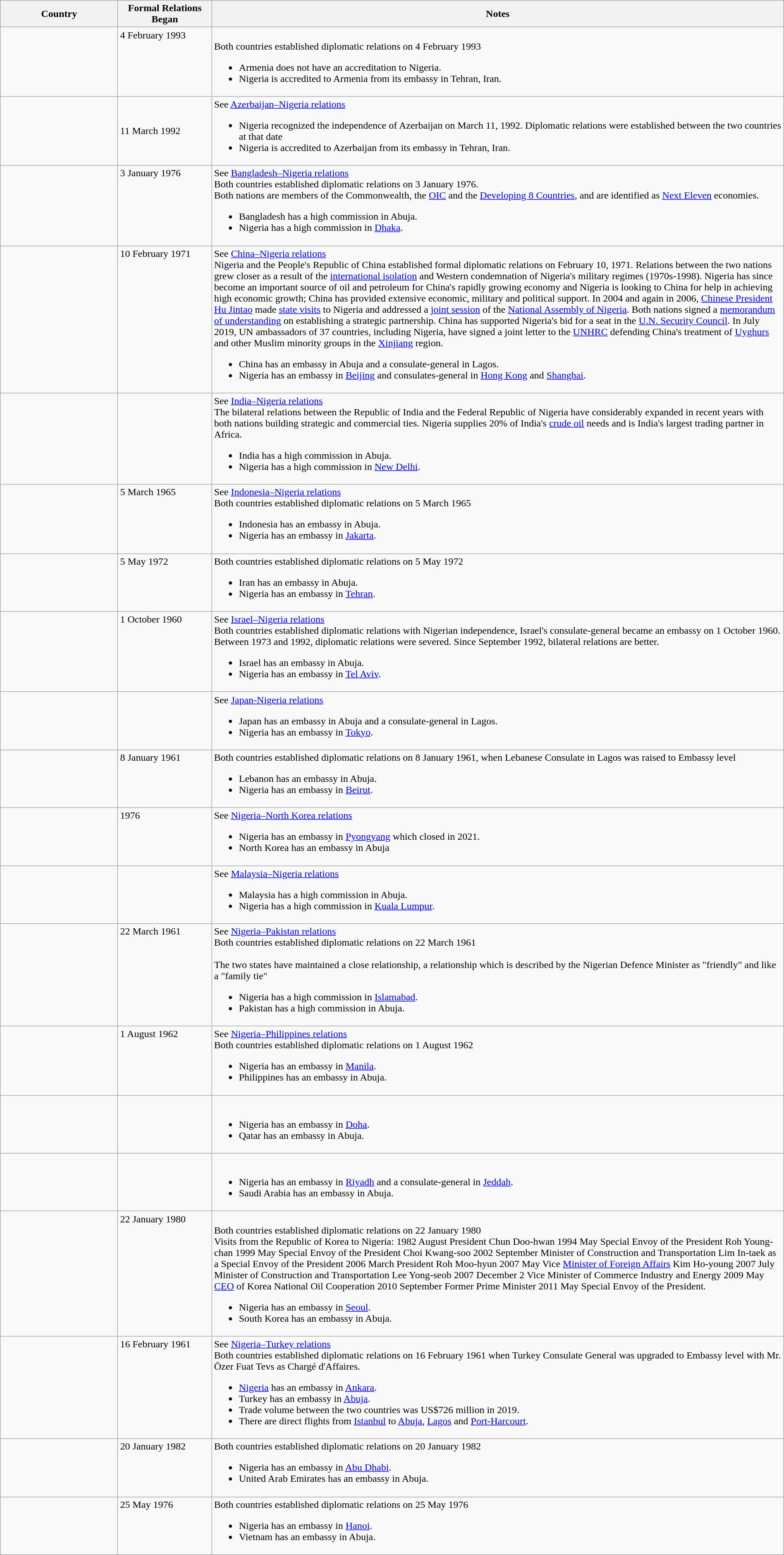<table class="wikitable sortable" style="width:100%; margin:auto;">
<tr>
<th style="width:15%;">Country</th>
<th style="width:12%;">Formal Relations Began</th>
<th>Notes</th>
</tr>
<tr valign="top">
<td></td>
<td>4 February 1993</td>
<td><br>Both countries established diplomatic relations on 4 February 1993<ul><li>Armenia does not have an accreditation to Nigeria.</li><li>Nigeria is accredited to Armenia from its embassy in Tehran, Iran.</li></ul></td>
</tr>
<tr>
<td></td>
<td>11 March 1992</td>
<td>See <a href='#'>Azerbaijan–Nigeria relations</a><br><ul><li>Nigeria recognized the independence of Azerbaijan on March 11, 1992. Diplomatic relations were established between the two countries at that date</li><li>Nigeria is accredited to Azerbaijan from its embassy in Tehran, Iran.</li></ul></td>
</tr>
<tr valign="top">
<td></td>
<td>3 January 1976</td>
<td>See <a href='#'>Bangladesh–Nigeria relations</a><br>Both countries established diplomatic relations on 3 January 1976.<br>Both nations are members of the Commonwealth, the <a href='#'>OIC</a> and the <a href='#'>Developing 8 Countries</a>, and are identified as <a href='#'>Next Eleven</a> economies.<ul><li>Bangladesh has a high commission in Abuja.</li><li>Nigeria has a high commission in <a href='#'>Dhaka</a>.</li></ul></td>
</tr>
<tr valign="top">
<td></td>
<td>10 February 1971</td>
<td>See <a href='#'>China–Nigeria relations</a><br>Nigeria and the People's Republic of China established formal diplomatic relations on February 10, 1971. Relations between the two nations grew closer as a result of the <a href='#'>international isolation</a> and Western condemnation of Nigeria's military regimes (1970s-1998). Nigeria has since become an important source of oil and petroleum for China's rapidly growing economy and Nigeria is looking to China for help in achieving high economic growth; China has provided extensive economic, military and political support. In 2004 and again in 2006, <a href='#'>Chinese President</a> <a href='#'>Hu Jintao</a> made <a href='#'>state visits</a> to Nigeria and addressed a <a href='#'>joint session</a> of the <a href='#'>National Assembly of Nigeria</a>. Both nations signed a <a href='#'>memorandum of understanding</a> on establishing a strategic partnership. China has supported Nigeria's bid for a seat in the <a href='#'>U.N. Security Council</a>. In July 2019, UN ambassadors of 37 countries, including Nigeria, have signed a joint letter to the <a href='#'>UNHRC</a> defending China's treatment of <a href='#'>Uyghurs</a> and other Muslim minority groups in the <a href='#'>Xinjiang</a> region.<ul><li>China has an embassy in Abuja and a consulate-general in Lagos.</li><li>Nigeria has an embassy in <a href='#'>Beijing</a> and consulates-general in <a href='#'>Hong Kong</a> and <a href='#'>Shanghai</a>.</li></ul></td>
</tr>
<tr valign="top">
<td></td>
<td></td>
<td>See <a href='#'>India–Nigeria relations</a><br>The bilateral relations between the Republic of India and the Federal Republic of Nigeria have considerably expanded in recent years with both nations building strategic and commercial ties. Nigeria supplies 20% of India's <a href='#'>crude oil</a> needs and is India's largest trading partner in Africa.<ul><li>India has a high commission in Abuja.</li><li>Nigeria has a high commission in <a href='#'>New Delhi</a>.</li></ul></td>
</tr>
<tr valign="top">
<td></td>
<td>5 March 1965</td>
<td>See <a href='#'>Indonesia–Nigeria relations</a><br>Both countries established diplomatic relations on 5 March 1965<ul><li>Indonesia has an embassy in Abuja.</li><li>Nigeria has an embassy in <a href='#'>Jakarta</a>.</li></ul></td>
</tr>
<tr valign="top">
<td></td>
<td>5 May 1972</td>
<td>Both countries established diplomatic relations on 5 May 1972<br><ul><li>Iran has an embassy in Abuja.</li><li>Nigeria has an embassy in <a href='#'>Tehran</a>.</li></ul></td>
</tr>
<tr valign="top">
<td></td>
<td>1 October 1960</td>
<td>See <a href='#'>Israel–Nigeria relations</a><br>Both countries established diplomatic relations with Nigerian independence, Israel's consulate-general became an embassy on 1 October 1960. Between 1973 and 1992, diplomatic relations were severed. Since September 1992, bilateral relations are better.<ul><li>Israel has an embassy in Abuja.</li><li>Nigeria has an embassy in <a href='#'>Tel Aviv</a>.</li></ul></td>
</tr>
<tr valign="top">
<td></td>
<td></td>
<td>See <a href='#'>Japan-Nigeria relations</a><br><ul><li>Japan has an embassy in Abuja and a consulate-general in Lagos.</li><li>Nigeria has an embassy in <a href='#'>Tokyo</a>.</li></ul></td>
</tr>
<tr valign="top">
<td></td>
<td>8 January 1961</td>
<td>Both countries established diplomatic relations on 8 January 1961, when Lebanese Consulate in Lagos was raised to Embassy level<br><ul><li>Lebanon has an embassy in Abuja.</li><li>Nigeria has an embassy in <a href='#'>Beirut</a>.</li></ul></td>
</tr>
<tr valign="top">
<td></td>
<td>1976</td>
<td>See <a href='#'>Nigeria–North Korea relations</a><br><ul><li>Nigeria has an embassy in <a href='#'>Pyongyang</a> which closed in 2021.</li><li>North Korea has an embassy in Abuja</li></ul></td>
</tr>
<tr valign="top">
<td></td>
<td></td>
<td>See <a href='#'>Malaysia–Nigeria relations</a><br><ul><li>Malaysia has a high commission in Abuja.</li><li>Nigeria has a high commission in <a href='#'>Kuala Lumpur</a>.</li></ul></td>
</tr>
<tr valign="top">
<td></td>
<td>22 March 1961</td>
<td>See <a href='#'>Nigeria–Pakistan relations</a><br>Both countries established diplomatic relations on 22 March 1961<br><br>The two states have maintained a close relationship, a relationship which is described by the Nigerian Defence Minister as "friendly" and like a "family tie"<ul><li>Nigeria has a high commission in <a href='#'>Islamabad</a>.</li><li>Pakistan has a high commission in Abuja.</li></ul></td>
</tr>
<tr valign="top">
<td></td>
<td>1 August 1962</td>
<td>See <a href='#'>Nigeria–Philippines relations</a><br>Both countries established diplomatic relations on 1 August 1962<ul><li>Nigeria has an embassy in <a href='#'>Manila</a>.</li><li>Philippines has an embassy in Abuja.</li></ul></td>
</tr>
<tr valign="top">
<td></td>
<td></td>
<td><br><ul><li>Nigeria has an embassy in <a href='#'>Doha</a>.</li><li>Qatar has an embassy in Abuja.</li></ul></td>
</tr>
<tr valign="top">
<td></td>
<td></td>
<td><br><ul><li>Nigeria has an embassy in <a href='#'>Riyadh</a> and a consulate-general in <a href='#'>Jeddah</a>.</li><li>Saudi Arabia has an embassy in Abuja.</li></ul></td>
</tr>
<tr valign="top">
<td></td>
<td>22 January 1980</td>
<td><br>Both countries established diplomatic relations on 22 January 1980<br>Visits from the Republic of Korea to Nigeria: 1982 August President Chun Doo-hwan 1994 May Special Envoy of the President Roh Young-chan 1999 May Special Envoy of the President Choi Kwang-soo 2002 September Minister of Construction and Transportation Lim In-taek as a Special Envoy of the President 2006 March President Roh Moo-hyun 2007 May Vice <a href='#'>Minister of Foreign Affairs</a> Kim Ho-young 2007 July Minister of Construction and Transportation Lee Yong-seob 2007 December 2 Vice Minister of Commerce Industry and Energy 2009 May <a href='#'>CEO</a> of Korea National Oil Cooperation 2010 September Former Prime Minister 2011 May Special Envoy of the President.<ul><li>Nigeria has an embassy in <a href='#'>Seoul</a>.</li><li>South Korea has an embassy in Abuja.</li></ul></td>
</tr>
<tr valign="top">
<td></td>
<td>16 February 1961</td>
<td>See <a href='#'>Nigeria–Turkey relations</a><br>Both countries established diplomatic relations on 16 February 1961 when Turkey Consulate General was upgraded to Embassy level with Mr. Özer Fuat Tevs as Chargé d'Affaires.<ul><li><a href='#'>Nigeria</a> has an embassy in <a href='#'>Ankara</a>.</li><li>Turkey has an embassy in <a href='#'>Abuja</a>.</li><li>Trade volume between the two countries was US$726 million in 2019.</li><li>There are direct flights from <a href='#'>Istanbul</a> to <a href='#'>Abuja</a>, <a href='#'>Lagos</a> and <a href='#'>Port-Harcourt</a>.</li></ul></td>
</tr>
<tr valign="top">
<td></td>
<td>20 January 1982</td>
<td>Both countries established diplomatic relations on 20 January 1982<br><ul><li>Nigeria has an embassy in <a href='#'>Abu Dhabi</a>.</li><li>United Arab Emirates has an embassy in Abuja.</li></ul></td>
</tr>
<tr valign="top">
<td></td>
<td>25 May 1976</td>
<td>Both countries established diplomatic relations on 25 May 1976<br><ul><li>Nigeria has an embassy in <a href='#'>Hanoi</a>.</li><li>Vietnam has an embassy in Abuja.</li></ul></td>
</tr>
</table>
